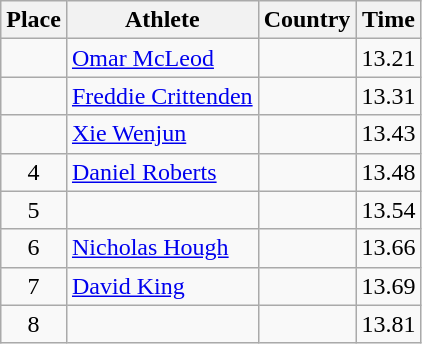<table class="wikitable">
<tr>
<th>Place</th>
<th>Athlete</th>
<th>Country</th>
<th>Time</th>
</tr>
<tr>
<td align=center></td>
<td><a href='#'>Omar McLeod</a></td>
<td></td>
<td>13.21</td>
</tr>
<tr>
<td align=center></td>
<td><a href='#'>Freddie Crittenden</a></td>
<td></td>
<td>13.31</td>
</tr>
<tr>
<td align=center></td>
<td><a href='#'>Xie Wenjun</a></td>
<td></td>
<td>13.43</td>
</tr>
<tr>
<td align=center>4</td>
<td><a href='#'>Daniel Roberts</a></td>
<td></td>
<td>13.48</td>
</tr>
<tr>
<td align=center>5</td>
<td></td>
<td></td>
<td>13.54</td>
</tr>
<tr>
<td align=center>6</td>
<td><a href='#'>Nicholas Hough</a></td>
<td></td>
<td>13.66</td>
</tr>
<tr>
<td align=center>7</td>
<td><a href='#'>David King</a></td>
<td></td>
<td>13.69</td>
</tr>
<tr>
<td align=center>8</td>
<td></td>
<td></td>
<td>13.81</td>
</tr>
</table>
